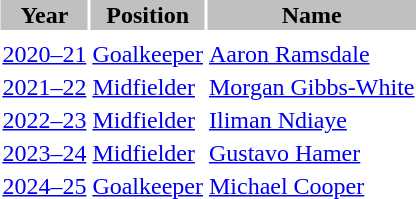<table class="toccolours" style="float: right; margin-left:3px;">
<tr>
<th style="background:silver;">Year</th>
<th style="background:silver;">Position</th>
<th style="background:silver;">Name</th>
</tr>
<tr>
<td></td>
</tr>
<tr>
<td><a href='#'>2020–21</a></td>
<td><a href='#'>Goalkeeper</a></td>
<td> <a href='#'>Aaron Ramsdale</a></td>
</tr>
<tr>
<td><a href='#'>2021–22</a></td>
<td><a href='#'>Midfielder</a></td>
<td> <a href='#'>Morgan Gibbs-White</a></td>
</tr>
<tr>
<td><a href='#'>2022–23</a></td>
<td><a href='#'>Midfielder</a></td>
<td> <a href='#'>Iliman Ndiaye</a></td>
</tr>
<tr>
<td><a href='#'>2023–24</a></td>
<td><a href='#'>Midfielder</a></td>
<td> <a href='#'>Gustavo Hamer</a></td>
</tr>
<tr>
<td><a href='#'>2024–25</a></td>
<td><a href='#'>Goalkeeper</a></td>
<td> <a href='#'>Michael Cooper</a></td>
</tr>
</table>
